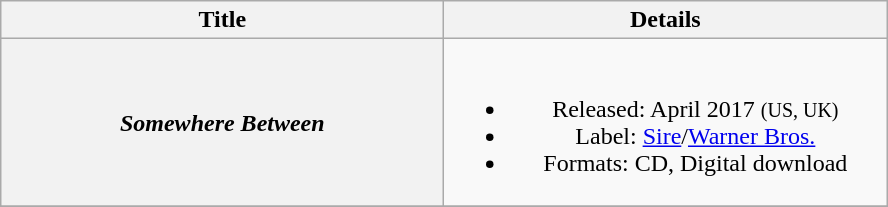<table class="wikitable plainrowheaders" style="text-align:center;">
<tr>
<th scope="col" style="width:18em;">Title</th>
<th scope="col" style="width:18em;">Details</th>
</tr>
<tr>
<th scope="row"><em>Somewhere Between</em></th>
<td><br><ul><li>Released: April 2017 <small>(US, UK)</small></li><li>Label: <a href='#'>Sire</a>/<a href='#'>Warner Bros.</a></li><li>Formats: CD, Digital download</li></ul></td>
</tr>
<tr>
</tr>
</table>
